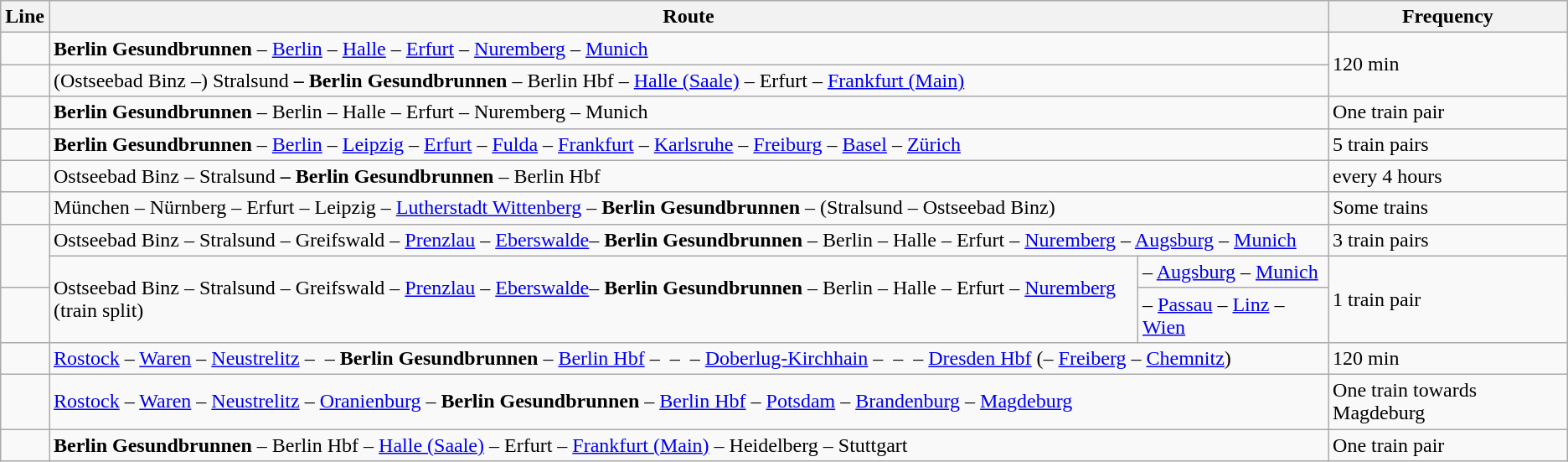<table class="wikitable">
<tr>
<th>Line</th>
<th colspan="2">Route</th>
<th>Frequency</th>
</tr>
<tr>
<td style="text-align:center"></td>
<td colspan="2"><strong>Berlin Gesundbrunnen</strong> – <a href='#'>Berlin</a> – <a href='#'>Halle</a> – <a href='#'>Erfurt</a> – <a href='#'>Nuremberg</a> – <a href='#'>Munich</a></td>
<td rowspan="2">120 min</td>
</tr>
<tr>
<td style="text-align:center"></td>
<td colspan="2">(Ostseebad Binz –) Stralsund <strong>– Berlin Gesundbrunnen</strong> – Berlin Hbf – <a href='#'>Halle (Saale)</a> – Erfurt – <a href='#'>Frankfurt (Main)</a></td>
</tr>
<tr>
<td style="text-align:center"></td>
<td colspan="2"><strong>Berlin Gesundbrunnen</strong> – Berlin – Halle – Erfurt – Nuremberg – Munich</td>
<td>One train pair</td>
</tr>
<tr>
<td></td>
<td colspan="2"><strong>Berlin Gesundbrunnen</strong> – <a href='#'>Berlin</a> – <a href='#'>Leipzig</a> – <a href='#'>Erfurt</a> – <a href='#'>Fulda</a> – <a href='#'>Frankfurt</a> – <a href='#'>Karlsruhe</a> – <a href='#'>Freiburg</a> – <a href='#'>Basel</a> – <a href='#'>Zürich</a></td>
<td>5 train pairs</td>
</tr>
<tr>
<td></td>
<td colspan="2">Ostseebad Binz – Stralsund<strong> – Berlin Gesundbrunnen</strong> – Berlin Hbf</td>
<td>every 4 hours</td>
</tr>
<tr>
<td align="center"></td>
<td colspan="2">München – Nürnberg – Erfurt – Leipzig – <a href='#'>Lutherstadt Wittenberg</a> – <strong>Berlin Gesundbrunnen</strong> – (Stralsund – Ostseebad Binz)</td>
<td>Some trains</td>
</tr>
<tr>
<td rowspan="2"></td>
<td colspan="2">Ostseebad Binz – Stralsund – Greifswald – <a href='#'>Prenzlau</a> – <a href='#'>Eberswalde</a>– <strong>Berlin Gesundbrunnen</strong> – Berlin – Halle – Erfurt – <a href='#'>Nuremberg</a> – <a href='#'>Augsburg</a> – <a href='#'>Munich</a></td>
<td>3 train pairs</td>
</tr>
<tr>
<td rowspan="2">Ostseebad Binz – Stralsund – Greifswald – <a href='#'>Prenzlau</a> – <a href='#'>Eberswalde</a>– <strong>Berlin Gesundbrunnen</strong> – Berlin – Halle – Erfurt – <a href='#'>Nuremberg</a> (train split)</td>
<td>– <a href='#'>Augsburg</a> – <a href='#'>Munich</a></td>
<td rowspan="2">1 train pair</td>
</tr>
<tr>
<td></td>
<td>– <a href='#'>Passau</a> – <a href='#'>Linz</a> – <a href='#'>Wien</a></td>
</tr>
<tr>
<td align="center"></td>
<td colspan="2"><a href='#'>Rostock</a> – <a href='#'>Waren</a> – <a href='#'>Neustrelitz</a> –  – <strong>Berlin Gesundbrunnen</strong> – <a href='#'>Berlin Hbf</a> –  –  – <a href='#'>Doberlug-Kirchhain</a> –  –  – <a href='#'>Dresden Hbf</a> (– <a href='#'>Freiberg</a> – <a href='#'>Chemnitz</a>)</td>
<td>120 min</td>
</tr>
<tr>
<td style="text-align:center"></td>
<td colspan="2"><a href='#'>Rostock</a> – <a href='#'>Waren</a> – <a href='#'>Neustrelitz</a> – <a href='#'>Oranienburg</a> – <strong>Berlin Gesundbrunnen</strong> – <a href='#'>Berlin Hbf</a> – <a href='#'>Potsdam</a> – <a href='#'>Brandenburg</a> – <a href='#'>Magdeburg</a></td>
<td>One train towards Magdeburg</td>
</tr>
<tr>
<td></td>
<td colspan="2"><strong>Berlin Gesundbrunnen</strong> – Berlin Hbf – <a href='#'>Halle (Saale)</a> – Erfurt – <a href='#'>Frankfurt (Main)</a> – Heidelberg – Stuttgart</td>
<td>One train pair</td>
</tr>
</table>
